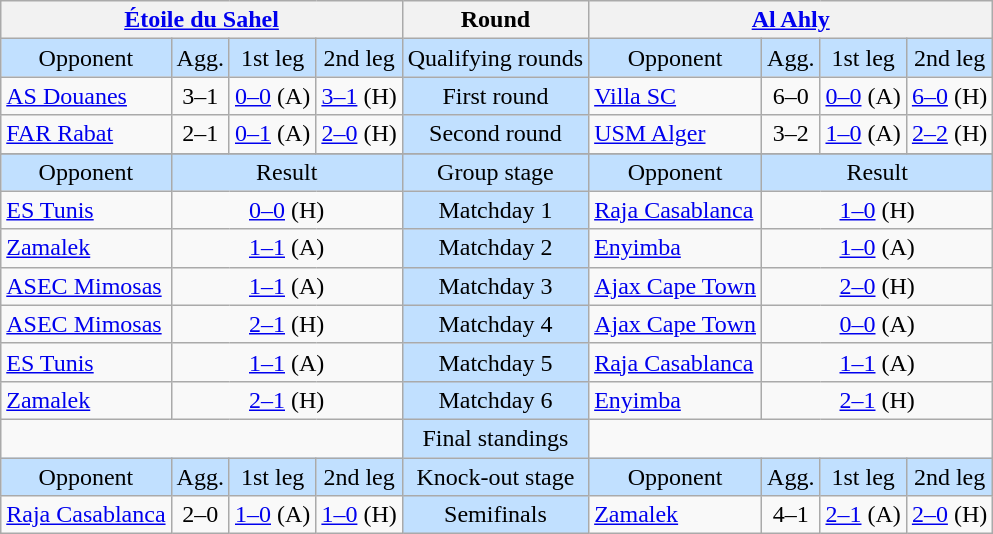<table class="wikitable" style="text-align: center;">
<tr>
<th colspan=4> <a href='#'>Étoile du Sahel</a></th>
<th>Round</th>
<th colspan=4> <a href='#'>Al Ahly</a></th>
</tr>
<tr bgcolor=#c1e0ff>
<td>Opponent</td>
<td>Agg.</td>
<td>1st leg</td>
<td>2nd leg</td>
<td>Qualifying rounds</td>
<td>Opponent</td>
<td>Agg.</td>
<td>1st leg</td>
<td>2nd leg</td>
</tr>
<tr>
<td align=left> <a href='#'>AS Douanes</a></td>
<td>3–1</td>
<td><a href='#'>0–0</a> (A)</td>
<td><a href='#'>3–1</a> (H)</td>
<td bgcolor=#c1e0ff>First round</td>
<td align=left> <a href='#'>Villa SC</a></td>
<td>6–0</td>
<td><a href='#'>0–0</a> (A)</td>
<td><a href='#'>6–0</a> (H)</td>
</tr>
<tr>
<td align=left> <a href='#'>FAR Rabat</a></td>
<td>2–1</td>
<td><a href='#'>0–1</a> (A)</td>
<td><a href='#'>2–0</a> (H)</td>
<td bgcolor=#c1e0ff>Second round</td>
<td align=left> <a href='#'>USM Alger</a></td>
<td>3–2</td>
<td><a href='#'>1–0</a> (A)</td>
<td><a href='#'>2–2</a> (H)</td>
</tr>
<tr>
</tr>
<tr bgcolor=#c1e0ff>
<td>Opponent</td>
<td colspan=3>Result</td>
<td>Group stage</td>
<td>Opponent</td>
<td colspan=3>Result</td>
</tr>
<tr>
<td align=left> <a href='#'>ES Tunis</a></td>
<td colspan=3><a href='#'>0–0</a> (H)</td>
<td bgcolor=#c1e0ff>Matchday 1</td>
<td align=left> <a href='#'>Raja Casablanca</a></td>
<td colspan=3><a href='#'>1–0</a> (H)</td>
</tr>
<tr>
<td align=left> <a href='#'>Zamalek</a></td>
<td colspan=3><a href='#'>1–1</a> (A)</td>
<td bgcolor=#c1e0ff>Matchday 2</td>
<td align=left> <a href='#'>Enyimba</a></td>
<td colspan=3><a href='#'>1–0</a> (A)</td>
</tr>
<tr>
<td align=left> <a href='#'>ASEC Mimosas</a></td>
<td colspan=3><a href='#'>1–1</a> (A)</td>
<td bgcolor=#c1e0ff>Matchday 3</td>
<td align=left> <a href='#'>Ajax Cape Town</a></td>
<td colspan=3><a href='#'>2–0</a> (H)</td>
</tr>
<tr>
<td align=left> <a href='#'>ASEC Mimosas</a></td>
<td colspan=3><a href='#'>2–1</a> (H)</td>
<td bgcolor=#c1e0ff>Matchday 4</td>
<td align=left> <a href='#'>Ajax Cape Town</a></td>
<td colspan=3><a href='#'>0–0</a> (A)</td>
</tr>
<tr>
<td align=left> <a href='#'>ES Tunis</a></td>
<td colspan=3><a href='#'>1–1</a> (A)</td>
<td bgcolor=#c1e0ff>Matchday 5</td>
<td align=left> <a href='#'>Raja Casablanca</a></td>
<td colspan=3><a href='#'>1–1</a> (A)</td>
</tr>
<tr>
<td align=left> <a href='#'>Zamalek</a></td>
<td colspan=3><a href='#'>2–1</a> (H)</td>
<td bgcolor=#c1e0ff>Matchday 6</td>
<td align=left> <a href='#'>Enyimba</a></td>
<td colspan=3><a href='#'>2–1</a> (H)</td>
</tr>
<tr>
<td colspan=4 align=center valign=top><br></td>
<td bgcolor=#c1e0ff>Final standings</td>
<td colspan=4 align=center valign=top><br></td>
</tr>
<tr bgcolor=#c1e0ff>
<td>Opponent</td>
<td>Agg.</td>
<td>1st leg</td>
<td>2nd leg</td>
<td>Knock-out stage</td>
<td>Opponent</td>
<td>Agg.</td>
<td>1st leg</td>
<td>2nd leg</td>
</tr>
<tr>
<td align=left> <a href='#'>Raja Casablanca</a></td>
<td>2–0</td>
<td><a href='#'>1–0</a> (A)</td>
<td><a href='#'>1–0</a> (H)</td>
<td bgcolor=#c1e0ff>Semifinals</td>
<td align=left> <a href='#'>Zamalek</a></td>
<td>4–1</td>
<td><a href='#'>2–1</a> (A)</td>
<td><a href='#'>2–0</a> (H)</td>
</tr>
</table>
